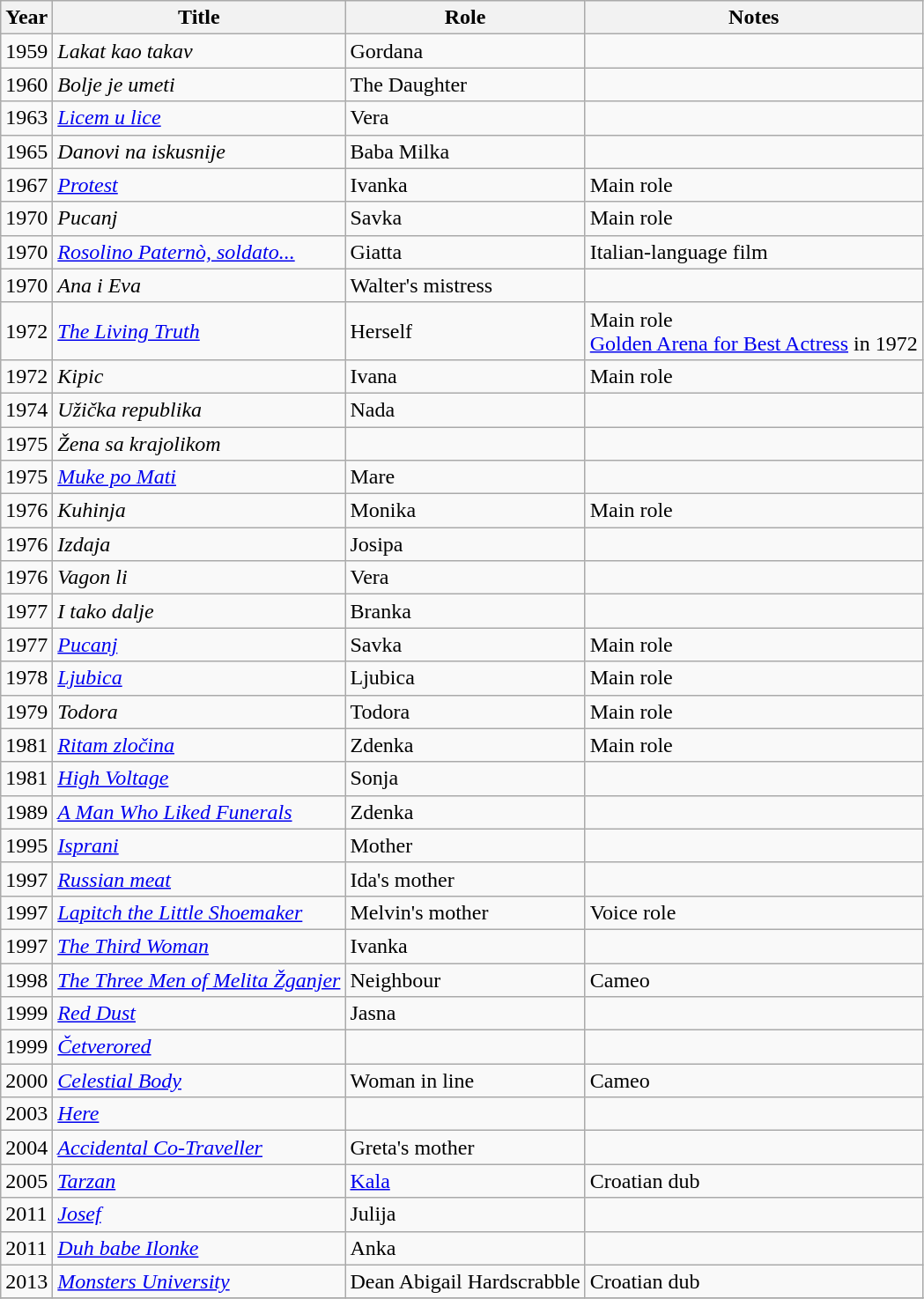<table class="wikitable sortable">
<tr>
<th>Year</th>
<th>Title</th>
<th>Role</th>
<th class="unsortable">Notes</th>
</tr>
<tr>
<td>1959</td>
<td><em>Lakat kao takav</em></td>
<td>Gordana</td>
<td></td>
</tr>
<tr>
<td>1960</td>
<td><em>Bolje je umeti</em></td>
<td>The Daughter</td>
<td></td>
</tr>
<tr>
<td>1963</td>
<td><em><a href='#'>Licem u lice</a></em></td>
<td>Vera</td>
<td></td>
</tr>
<tr>
<td>1965</td>
<td><em>Danovi na iskusnije</em></td>
<td>Baba Milka</td>
<td></td>
</tr>
<tr>
<td>1967</td>
<td><em><a href='#'>Protest</a></em></td>
<td>Ivanka</td>
<td>Main role</td>
</tr>
<tr>
<td>1970</td>
<td><em>Pucanj</em></td>
<td>Savka</td>
<td>Main role</td>
</tr>
<tr>
<td>1970</td>
<td><em><a href='#'>Rosolino Paternò, soldato...</a></em></td>
<td>Giatta</td>
<td>Italian-language film</td>
</tr>
<tr>
<td>1970</td>
<td><em>Ana i Eva</em></td>
<td>Walter's mistress</td>
<td></td>
</tr>
<tr>
<td>1972</td>
<td><em><a href='#'>The Living Truth</a></em></td>
<td>Herself</td>
<td>Main role<br><a href='#'>Golden Arena for Best Actress</a> in 1972</td>
</tr>
<tr>
<td>1972</td>
<td><em>Kipic</em></td>
<td>Ivana</td>
<td>Main role</td>
</tr>
<tr>
<td>1974</td>
<td><em>Užička republika</em></td>
<td>Nada</td>
<td></td>
</tr>
<tr>
<td>1975</td>
<td><em>Žena sa krajolikom</em></td>
<td></td>
<td></td>
</tr>
<tr>
<td>1975</td>
<td><em><a href='#'>Muke po Mati</a></em></td>
<td>Mare</td>
<td></td>
</tr>
<tr>
<td>1976</td>
<td><em>Kuhinja</em></td>
<td>Monika</td>
<td>Main role</td>
</tr>
<tr>
<td>1976</td>
<td><em>Izdaja</em></td>
<td>Josipa</td>
<td></td>
</tr>
<tr>
<td>1976</td>
<td><em>Vagon li</em></td>
<td>Vera</td>
<td></td>
</tr>
<tr>
<td>1977</td>
<td><em>I tako dalje</em></td>
<td>Branka</td>
<td></td>
</tr>
<tr>
<td>1977</td>
<td><em><a href='#'>Pucanj</a></em></td>
<td>Savka</td>
<td>Main role</td>
</tr>
<tr>
<td>1978</td>
<td><em><a href='#'>Ljubica</a></em></td>
<td>Ljubica</td>
<td>Main role</td>
</tr>
<tr>
<td>1979</td>
<td><em>Todora</em></td>
<td>Todora</td>
<td>Main role</td>
</tr>
<tr>
<td>1981</td>
<td><em><a href='#'>Ritam zločina</a></em></td>
<td>Zdenka</td>
<td>Main role</td>
</tr>
<tr>
<td>1981</td>
<td><em><a href='#'>High Voltage</a></em></td>
<td>Sonja</td>
<td></td>
</tr>
<tr>
<td>1989</td>
<td><em><a href='#'>A Man Who Liked Funerals</a></em></td>
<td>Zdenka</td>
<td></td>
</tr>
<tr>
<td>1995</td>
<td><em><a href='#'>Isprani</a></em></td>
<td>Mother</td>
<td></td>
</tr>
<tr>
<td>1997</td>
<td><em><a href='#'>Russian meat</a></em></td>
<td>Ida's mother</td>
<td></td>
</tr>
<tr>
<td>1997</td>
<td><em><a href='#'>Lapitch the Little Shoemaker</a></em></td>
<td>Melvin's mother</td>
<td>Voice role</td>
</tr>
<tr>
<td>1997</td>
<td><em><a href='#'>The Third Woman</a></em></td>
<td>Ivanka</td>
<td></td>
</tr>
<tr>
<td>1998</td>
<td><em><a href='#'>The Three Men of Melita Žganjer</a></em></td>
<td>Neighbour</td>
<td>Cameo</td>
</tr>
<tr>
<td>1999</td>
<td><em><a href='#'>Red Dust</a></em></td>
<td>Jasna</td>
<td></td>
</tr>
<tr>
<td>1999</td>
<td><em><a href='#'>Četverored</a></em></td>
<td></td>
<td></td>
</tr>
<tr>
<td>2000</td>
<td><em><a href='#'>Celestial Body</a></em></td>
<td>Woman in line</td>
<td>Cameo</td>
</tr>
<tr>
<td>2003</td>
<td><em><a href='#'>Here</a></em></td>
<td></td>
<td></td>
</tr>
<tr>
<td>2004</td>
<td><em><a href='#'>Accidental Co-Traveller</a></em></td>
<td>Greta's mother</td>
<td></td>
</tr>
<tr>
<td>2005</td>
<td><em><a href='#'>Tarzan</a></em></td>
<td><a href='#'>Kala</a></td>
<td>Croatian dub</td>
</tr>
<tr>
<td>2011</td>
<td><em><a href='#'>Josef</a></em></td>
<td>Julija</td>
<td></td>
</tr>
<tr>
<td>2011</td>
<td><em><a href='#'>Duh babe Ilonke</a></em></td>
<td>Anka</td>
<td></td>
</tr>
<tr>
<td>2013</td>
<td><em><a href='#'>Monsters University</a></em></td>
<td>Dean Abigail Hardscrabble</td>
<td>Croatian dub</td>
</tr>
<tr>
</tr>
</table>
